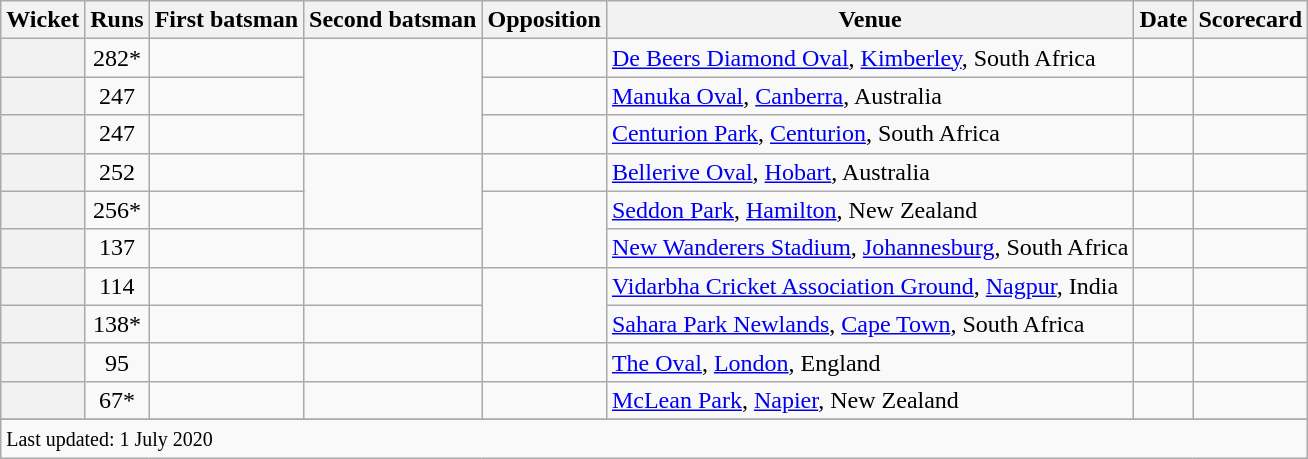<table class="wikitable plainrowheaders sortable">
<tr>
<th scope=col>Wicket</th>
<th scope=col>Runs</th>
<th scope=col>First batsman</th>
<th scope=col>Second batsman</th>
<th scope=col>Opposition</th>
<th scope=col>Venue</th>
<th scope=col>Date</th>
<th scope=col>Scorecard</th>
</tr>
<tr>
<th align=center></th>
<td scope=row style=text-align:center;>282*</td>
<td></td>
<td rowspan=3></td>
<td></td>
<td><a href='#'>De Beers Diamond Oval</a>, <a href='#'>Kimberley</a>, South Africa</td>
<td></td>
<td></td>
</tr>
<tr>
<th align=center></th>
<td scope=row style=text-align:center;>247</td>
<td></td>
<td></td>
<td><a href='#'>Manuka Oval</a>, <a href='#'>Canberra</a>, Australia</td>
<td> </td>
<td></td>
</tr>
<tr>
<th align=center></th>
<td scope=row style=text-align:center;>247</td>
<td></td>
<td></td>
<td><a href='#'>Centurion Park</a>, <a href='#'>Centurion</a>, South Africa</td>
<td></td>
<td></td>
</tr>
<tr>
<th align=center></th>
<td scope=row style="text-align:center;">252</td>
<td></td>
<td rowspan=2></td>
<td></td>
<td><a href='#'>Bellerive Oval</a>, <a href='#'>Hobart</a>, Australia</td>
<td></td>
<td></td>
</tr>
<tr>
<th align=center></th>
<td scope=row style=text-align:center;>256*</td>
<td></td>
<td rowspan=2></td>
<td><a href='#'>Seddon Park</a>, <a href='#'>Hamilton</a>, New Zealand</td>
<td> </td>
<td></td>
</tr>
<tr>
<th align=center></th>
<td scope=row style=text-align:center;>137</td>
<td></td>
<td></td>
<td><a href='#'>New Wanderers Stadium</a>, <a href='#'>Johannesburg</a>, South Africa</td>
<td></td>
<td></td>
</tr>
<tr>
<th align=center></th>
<td scope=row style=text-align:center;>114</td>
<td></td>
<td></td>
<td rowspan=2></td>
<td><a href='#'>Vidarbha Cricket Association Ground</a>, <a href='#'>Nagpur</a>, India</td>
<td></td>
<td></td>
</tr>
<tr>
<th align=center></th>
<td scope=row style=text-align:center;>138*</td>
<td></td>
<td></td>
<td><a href='#'>Sahara Park Newlands</a>, <a href='#'>Cape Town</a>, South Africa</td>
<td></td>
<td></td>
</tr>
<tr>
<th align=center></th>
<td scope=row style=text-align:center;>95</td>
<td></td>
<td></td>
<td></td>
<td><a href='#'>The Oval</a>, <a href='#'>London</a>, England</td>
<td></td>
<td></td>
</tr>
<tr>
<th align=center></th>
<td scope=row style=text-align:center;>67*</td>
<td></td>
<td></td>
<td></td>
<td><a href='#'>McLean Park</a>, <a href='#'>Napier</a>, New Zealand</td>
<td></td>
<td></td>
</tr>
<tr>
</tr>
<tr class=sortbottom>
<td colspan=8><small>Last updated: 1 July 2020</small></td>
</tr>
</table>
